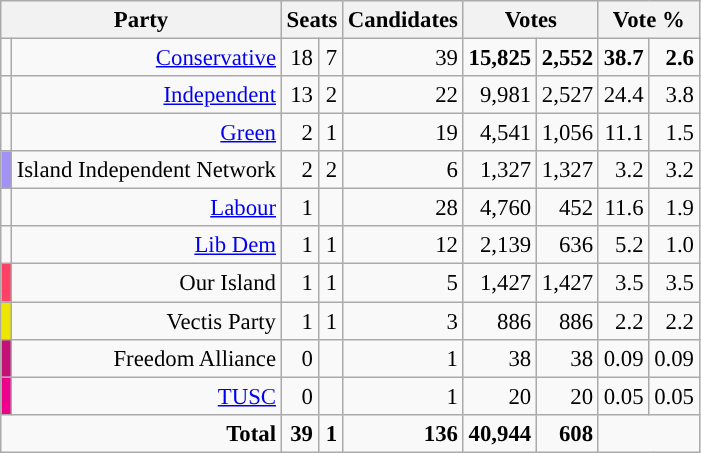<table class="wikitable sortable" style="text-align:right; font-size:95%">
<tr 2021 >
<th colspan="2">Party</th>
<th colspan="2">Seats</th>
<th>Candidates</th>
<th colspan="2">Votes</th>
<th colspan="2">Vote %</th>
</tr>
<tr>
<td style="background:"></td>
<td><a href='#'>Conservative</a></td>
<td>18</td>
<td> 7</td>
<td>39</td>
<td><strong>15,825</strong></td>
<td> <strong>2,552</strong></td>
<td><strong>38.7</strong></td>
<td> <strong>2.6</strong></td>
</tr>
<tr>
<td></td>
<td><a href='#'>Independent</a></td>
<td>13</td>
<td> 2</td>
<td>22</td>
<td>9,981</td>
<td> 2,527</td>
<td>24.4</td>
<td> 3.8</td>
</tr>
<tr>
<td style="background:"></td>
<td><a href='#'>Green</a></td>
<td>2</td>
<td> 1</td>
<td>19</td>
<td>4,541</td>
<td> 1,056</td>
<td>11.1</td>
<td> 1.5</td>
</tr>
<tr>
<td style="background:#A292F4;"></td>
<td>Island Independent Network</td>
<td>2</td>
<td> 2</td>
<td>6</td>
<td>1,327</td>
<td> 1,327</td>
<td>3.2</td>
<td> 3.2</td>
</tr>
<tr>
<td style="background:"></td>
<td><a href='#'>Labour</a></td>
<td>1</td>
<td></td>
<td>28</td>
<td>4,760</td>
<td> 452</td>
<td>11.6</td>
<td> 1.9</td>
</tr>
<tr>
<td style="background:"></td>
<td><a href='#'>Lib Dem</a></td>
<td>1</td>
<td> 1</td>
<td>12</td>
<td>2,139</td>
<td> 636</td>
<td>5.2</td>
<td> 1.0</td>
</tr>
<tr>
<td style="background:#FE4164;"></td>
<td>Our Island</td>
<td>1</td>
<td> 1</td>
<td>5</td>
<td>1,427</td>
<td> 1,427</td>
<td>3.5</td>
<td> 3.5</td>
</tr>
<tr>
<td style="background:#EEE600;"></td>
<td>Vectis Party</td>
<td>1</td>
<td> 1</td>
<td>3</td>
<td>886</td>
<td> 886</td>
<td>2.2</td>
<td> 2.2</td>
</tr>
<tr>
<td style="background:#C21277;"></td>
<td>Freedom Alliance</td>
<td>0</td>
<td></td>
<td>1</td>
<td>38</td>
<td> 38</td>
<td>0.09</td>
<td> 0.09</td>
</tr>
<tr>
<td style="background:#EC008C;"></td>
<td><a href='#'>TUSC</a></td>
<td>0</td>
<td></td>
<td>1</td>
<td>20</td>
<td> 20</td>
<td>0.05</td>
<td> 0.05</td>
</tr>
<tr>
<td colspan="2"><strong>Total</strong></td>
<td><strong>39</strong></td>
<td> <strong>1</strong></td>
<td><strong>136</strong></td>
<td><strong>40,944</strong></td>
<td> <strong>608</strong></td>
<td colspan="2"></td>
</tr>
</table>
